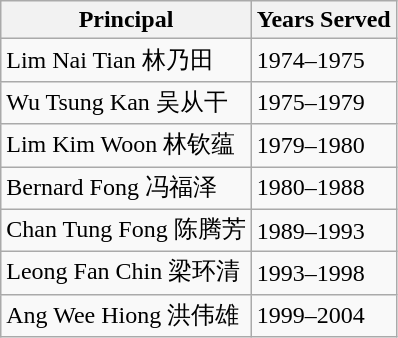<table class="wikitable sortable">
<tr>
<th>Principal</th>
<th>Years Served</th>
</tr>
<tr>
<td>Lim Nai Tian 林乃田</td>
<td>1974–1975</td>
</tr>
<tr>
<td>Wu Tsung Kan 吴从干</td>
<td>1975–1979</td>
</tr>
<tr>
<td>Lim Kim Woon 林钦蕴</td>
<td>1979–1980</td>
</tr>
<tr>
<td>Bernard Fong 冯福泽</td>
<td>1980–1988</td>
</tr>
<tr>
<td>Chan Tung Fong 陈腾芳</td>
<td>1989–1993</td>
</tr>
<tr>
<td>Leong Fan Chin 梁环清</td>
<td>1993–1998</td>
</tr>
<tr>
<td>Ang Wee Hiong 洪伟雄</td>
<td>1999–2004</td>
</tr>
</table>
